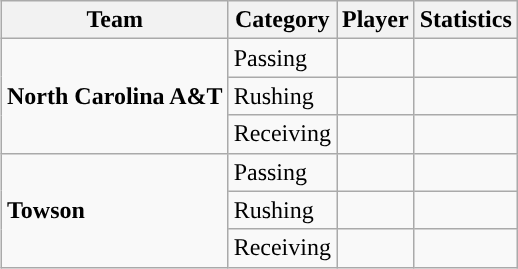<table class="wikitable" style="float: right;">
<tr>
<th>Team</th>
<th>Category</th>
<th>Player</th>
<th>Statistics</th>
</tr>
<tr>
<td rowspan=3><strong>North Carolina A&T</strong></td>
<td>Passing</td>
<td></td>
<td></td>
</tr>
<tr>
<td>Rushing</td>
<td></td>
<td></td>
</tr>
<tr>
<td>Receiving</td>
<td></td>
<td></td>
</tr>
<tr>
<td rowspan=3><strong>Towson</strong></td>
<td>Passing</td>
<td></td>
<td></td>
</tr>
<tr>
<td>Rushing</td>
<td></td>
<td></td>
</tr>
<tr>
<td>Receiving</td>
<td></td>
<td></td>
</tr>
</table>
